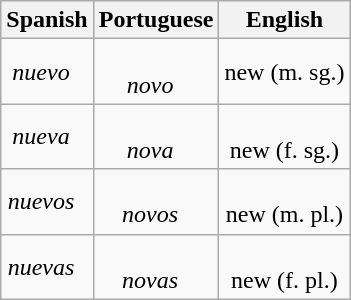<table class="wikitable">
<tr align=center>
<th>Spanish</th>
<th>Portuguese</th>
<th>English</th>
</tr>
<tr align=center>
<td><em>nuevo</em>   </td>
<td><br><em>novo</em>   </td>
<td>new (m. sg.)</td>
</tr>
<tr align=center>
<td><em>nueva</em>   </td>
<td><br><em>nova</em>   </td>
<td><br>new (f. sg.)</td>
</tr>
<tr align=center>
<td><em>nuevos</em>   </td>
<td><br><em>novos</em>   </td>
<td><br>new (m. pl.)</td>
</tr>
<tr align=center>
<td><em>nuevas</em>   </td>
<td><br><em>novas</em>   </td>
<td><br>new (f. pl.)</td>
</tr>
</table>
